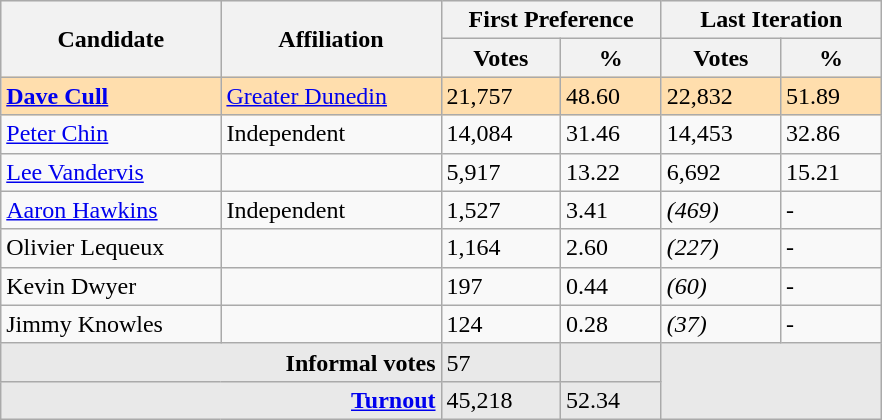<table class="wikitable">
<tr style="background:#e9e9e9;">
<th rowspan=2 width="20%">Candidate</th>
<th rowspan=2 width="20%">Affiliation</th>
<th colspan=2 width="20%">First Preference</th>
<th colspan=2 width="20%">Last Iteration</th>
</tr>
<tr style="background:#e9e9e9;">
<th>Votes</th>
<th>%</th>
<th>Votes</th>
<th>%</th>
</tr>
<tr style="background:#ffdead;">
<td><strong><a href='#'>Dave Cull</a></strong></td>
<td><a href='#'>Greater Dunedin</a></td>
<td>21,757</td>
<td>48.60</td>
<td>22,832</td>
<td>51.89</td>
</tr>
<tr>
<td><a href='#'>Peter Chin</a></td>
<td>Independent</td>
<td>14,084</td>
<td>31.46</td>
<td>14,453</td>
<td>32.86</td>
</tr>
<tr>
<td><a href='#'>Lee Vandervis</a></td>
<td></td>
<td>5,917</td>
<td>13.22</td>
<td>6,692</td>
<td>15.21</td>
</tr>
<tr>
<td><a href='#'>Aaron Hawkins</a></td>
<td>Independent</td>
<td>1,527</td>
<td>3.41</td>
<td><em>(469)</em></td>
<td>-</td>
</tr>
<tr>
<td>Olivier Lequeux</td>
<td></td>
<td>1,164</td>
<td>2.60</td>
<td><em>(227)</em></td>
<td>-</td>
</tr>
<tr>
<td>Kevin Dwyer</td>
<td></td>
<td>197</td>
<td>0.44</td>
<td><em>(60)</em></td>
<td>-</td>
</tr>
<tr>
<td>Jimmy Knowles</td>
<td></td>
<td>124</td>
<td>0.28</td>
<td><em>(37)</em></td>
<td>-</td>
</tr>
<tr style="background:#e9e9e9;">
<td colspan=2 align=right><strong>Informal votes </strong></td>
<td>57</td>
<td></td>
<td rowspan=2 colspan=2></td>
</tr>
<tr style="background:#e9e9e9;">
<td colspan=2 align=right><strong><a href='#'>Turnout</a></strong></td>
<td>45,218</td>
<td>52.34</td>
</tr>
</table>
